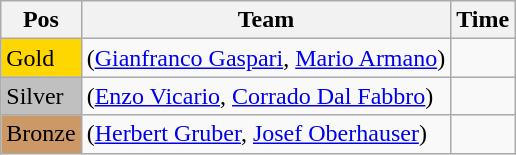<table class="wikitable">
<tr>
<th>Pos</th>
<th>Team</th>
<th>Time</th>
</tr>
<tr>
<td style="background:gold">Gold</td>
<td> (<a href='#'>Gianfranco Gaspari</a>, <a href='#'>Mario Armano</a>)</td>
<td></td>
</tr>
<tr>
<td style="background:silver">Silver</td>
<td> (<a href='#'>Enzo Vicario</a>, <a href='#'>Corrado Dal Fabbro</a>)</td>
<td></td>
</tr>
<tr>
<td style="background:#cc9966">Bronze</td>
<td> (<a href='#'>Herbert Gruber</a>, <a href='#'>Josef Oberhauser</a>)</td>
<td></td>
</tr>
</table>
